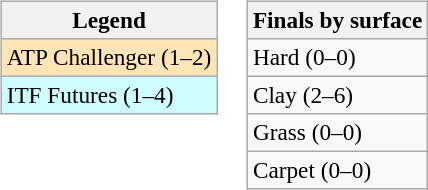<table>
<tr valign=top>
<td><br><table class=wikitable style=font-size:97%>
<tr>
<th>Legend</th>
</tr>
<tr bgcolor=moccasin>
<td>ATP Challenger (1–2)</td>
</tr>
<tr bgcolor=cffcff>
<td>ITF Futures (1–4)</td>
</tr>
</table>
</td>
<td><br><table class=wikitable style=font-size:97%>
<tr>
<th>Finals by surface</th>
</tr>
<tr>
<td>Hard (0–0)</td>
</tr>
<tr>
<td>Clay (2–6)</td>
</tr>
<tr>
<td>Grass (0–0)</td>
</tr>
<tr>
<td>Carpet (0–0)</td>
</tr>
</table>
</td>
</tr>
</table>
